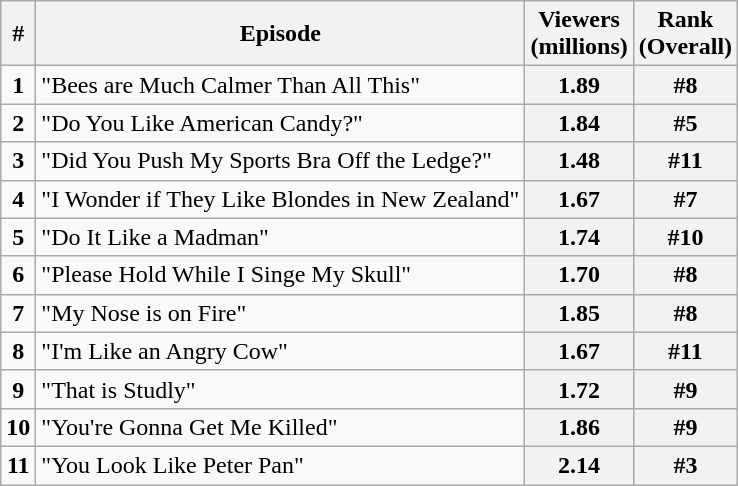<table class="wikitable">
<tr>
<th>#</th>
<th>Episode</th>
<th>Viewers<br>(millions)</th>
<th>Rank<br>(Overall)</th>
</tr>
<tr>
<td style="text-align:center"><strong>1</strong></td>
<td>"Bees are Much Calmer Than All This"</td>
<th>1.89</th>
<th>#8</th>
</tr>
<tr>
<td style="text-align:center"><strong>2</strong></td>
<td>"Do You Like American Candy?"</td>
<th>1.84</th>
<th>#5</th>
</tr>
<tr>
<td style="text-align:center"><strong>3</strong></td>
<td>"Did You Push My Sports Bra Off the Ledge?"</td>
<th>1.48</th>
<th>#11</th>
</tr>
<tr>
<td style="text-align:center"><strong>4</strong></td>
<td>"I Wonder if They Like Blondes in New Zealand"</td>
<th>1.67</th>
<th>#7</th>
</tr>
<tr>
<td style="text-align:center"><strong>5</strong></td>
<td>"Do It Like a Madman"</td>
<th>1.74</th>
<th>#10</th>
</tr>
<tr>
<td style="text-align:center"><strong>6</strong></td>
<td>"Please Hold While I Singe My Skull"</td>
<th>1.70</th>
<th>#8</th>
</tr>
<tr>
<td style="text-align:center"><strong>7</strong></td>
<td>"My Nose is on Fire"</td>
<th>1.85</th>
<th>#8</th>
</tr>
<tr>
<td style="text-align:center"><strong>8</strong></td>
<td>"I'm Like an Angry Cow"</td>
<th>1.67</th>
<th>#11</th>
</tr>
<tr>
<td style="text-align:center"><strong>9</strong></td>
<td>"That is Studly"</td>
<th>1.72</th>
<th>#9</th>
</tr>
<tr>
<td style="text-align:center"><strong>10</strong></td>
<td>"You're Gonna Get Me Killed"</td>
<th>1.86</th>
<th>#9</th>
</tr>
<tr>
<td style="text-align:center"><strong>11</strong></td>
<td>"You Look Like Peter Pan"</td>
<th>2.14</th>
<th>#3</th>
</tr>
</table>
